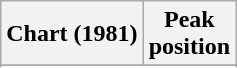<table class="wikitable sortable">
<tr>
<th>Chart (1981)</th>
<th align="center">Peak<br>position</th>
</tr>
<tr>
</tr>
<tr>
</tr>
<tr>
</tr>
</table>
